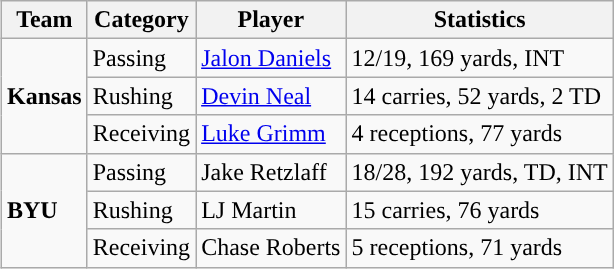<table class="wikitable" style="float: right;">
<tr>
<th>Team</th>
<th>Category</th>
<th>Player</th>
<th>Statistics</th>
</tr>
<tr>
<td rowspan=3><strong>Kansas</strong></td>
<td>Passing</td>
<td><a href='#'>Jalon Daniels</a></td>
<td>12/19, 169 yards, INT</td>
</tr>
<tr>
<td>Rushing</td>
<td><a href='#'>Devin Neal</a></td>
<td>14 carries, 52 yards, 2 TD</td>
</tr>
<tr>
<td>Receiving</td>
<td><a href='#'>Luke Grimm</a></td>
<td>4 receptions, 77 yards</td>
</tr>
<tr>
<td rowspan=3><strong>BYU</strong></td>
<td>Passing</td>
<td>Jake Retzlaff</td>
<td>18/28, 192 yards, TD, INT</td>
</tr>
<tr>
<td>Rushing</td>
<td>LJ Martin</td>
<td>15 carries, 76 yards</td>
</tr>
<tr>
<td>Receiving</td>
<td>Chase Roberts</td>
<td>5 receptions, 71 yards</td>
</tr>
</table>
